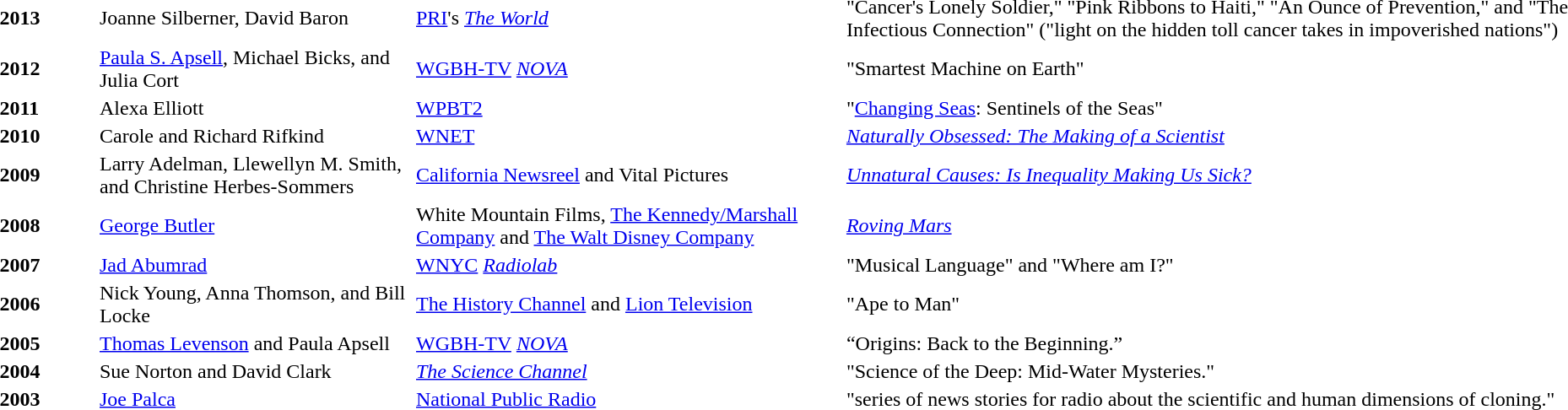<table>
<tr>
<td width=75><strong>2013</strong></td>
<td>Joanne Silberner, David Baron</td>
<td><a href='#'>PRI</a>'s <em><a href='#'>The World</a></em></td>
<td>"Cancer's Lonely Soldier," "Pink Ribbons to Haiti," "An Ounce of Prevention," and "The Infectious Connection" ("light on the hidden toll cancer takes in impoverished nations")</td>
</tr>
<tr>
<td width=75><strong>2012</strong></td>
<td><a href='#'>Paula S. Apsell</a>, Michael Bicks, and Julia Cort</td>
<td><a href='#'>WGBH-TV</a> <em><a href='#'>NOVA</a></em></td>
<td>"Smartest Machine on Earth"</td>
</tr>
<tr>
<td width=75><strong>2011</strong></td>
<td>Alexa Elliott</td>
<td><a href='#'>WPBT2</a></td>
<td>"<a href='#'>Changing Seas</a>: Sentinels of the Seas"</td>
</tr>
<tr>
<td width=75><strong>2010</strong></td>
<td>Carole and Richard Rifkind</td>
<td><a href='#'>WNET</a></td>
<td><em><a href='#'>Naturally Obsessed: The Making of a Scientist</a></em></td>
</tr>
<tr>
<td width=75><strong>2009</strong></td>
<td>Larry Adelman, Llewellyn M. Smith, and Christine Herbes-Sommers</td>
<td><a href='#'>California Newsreel</a> and Vital Pictures</td>
<td><em><a href='#'>Unnatural Causes: Is Inequality Making Us Sick?</a></em></td>
</tr>
<tr>
<td width=75><strong>2008</strong></td>
<td><a href='#'>George Butler</a></td>
<td>White Mountain Films, <a href='#'>The Kennedy/Marshall Company</a> and <a href='#'>The Walt Disney Company</a></td>
<td><em><a href='#'>Roving Mars</a></em></td>
</tr>
<tr>
<td width=75><strong>2007</strong></td>
<td><a href='#'>Jad Abumrad</a></td>
<td><a href='#'>WNYC</a> <em><a href='#'>Radiolab</a></em></td>
<td>"Musical Language" and "Where am I?"</td>
</tr>
<tr>
<td width=75><strong>2006</strong></td>
<td>Nick Young, Anna Thomson, and Bill Locke</td>
<td><a href='#'>The History Channel</a> and <a href='#'>Lion Television</a></td>
<td>"Ape to Man"</td>
</tr>
<tr>
<td width=75><strong>2005</strong></td>
<td><a href='#'>Thomas Levenson</a> and Paula Apsell</td>
<td><a href='#'>WGBH-TV</a> <em><a href='#'>NOVA</a></em></td>
<td>“Origins: Back to the Beginning.”</td>
</tr>
<tr>
<td width=75><strong>2004</strong></td>
<td>Sue Norton and David Clark</td>
<td><em><a href='#'>The Science Channel</a></em></td>
<td>"Science of the Deep: Mid-Water Mysteries."</td>
</tr>
<tr>
<td width=75><strong>2003</strong></td>
<td><a href='#'>Joe Palca</a></td>
<td><a href='#'>National Public Radio</a></td>
<td>"series of news stories for radio about the scientific and human dimensions of cloning."</td>
</tr>
</table>
